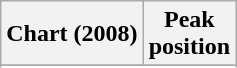<table class="wikitable sortable plainrowheaders">
<tr>
<th>Chart (2008)</th>
<th>Peak<br>position</th>
</tr>
<tr>
</tr>
<tr>
</tr>
<tr>
</tr>
<tr>
</tr>
<tr>
</tr>
</table>
